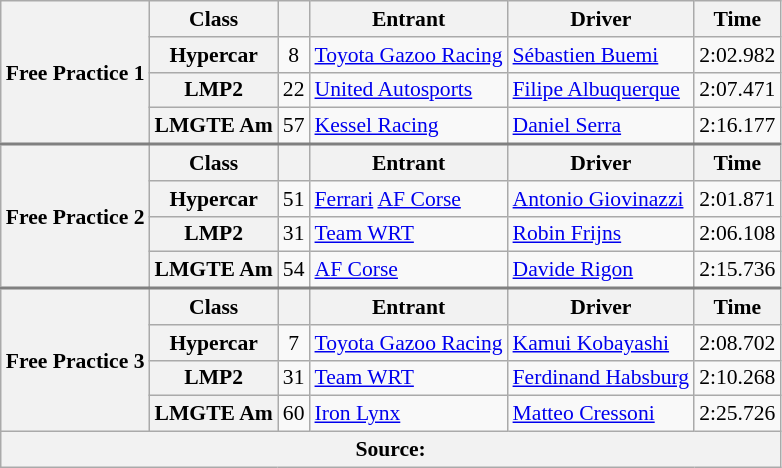<table class="wikitable" style="font-size:90%;">
<tr>
<th rowspan="4">Free Practice 1</th>
<th>Class</th>
<th></th>
<th>Entrant</th>
<th>Driver</th>
<th>Time</th>
</tr>
<tr>
<th>Hypercar</th>
<td style="text-align:center;">8</td>
<td> <a href='#'>Toyota Gazoo Racing</a></td>
<td> <a href='#'>Sébastien Buemi</a></td>
<td>2:02.982</td>
</tr>
<tr>
<th>LMP2</th>
<td style="text-align:center;">22</td>
<td> <a href='#'>United Autosports</a></td>
<td> <a href='#'>Filipe Albuquerque</a></td>
<td>2:07.471</td>
</tr>
<tr>
<th>LMGTE Am</th>
<td style="text-align:center;">57</td>
<td> <a href='#'>Kessel Racing</a></td>
<td> <a href='#'>Daniel Serra</a></td>
<td>2:16.177</td>
</tr>
<tr style="border-top:2px solid #808080">
<th rowspan="4">Free Practice 2</th>
<th>Class</th>
<th></th>
<th>Entrant</th>
<th>Driver</th>
<th>Time</th>
</tr>
<tr>
<th>Hypercar</th>
<td style="text-align:center;">51</td>
<td> <a href='#'>Ferrari</a> <a href='#'>AF Corse</a></td>
<td> <a href='#'>Antonio Giovinazzi</a></td>
<td>2:01.871</td>
</tr>
<tr>
<th>LMP2</th>
<td style="text-align:center;">31</td>
<td> <a href='#'>Team WRT</a></td>
<td> <a href='#'>Robin Frijns</a></td>
<td>2:06.108</td>
</tr>
<tr>
<th>LMGTE Am</th>
<td style="text-align:center;">54</td>
<td> <a href='#'>AF Corse</a></td>
<td> <a href='#'>Davide Rigon</a></td>
<td>2:15.736</td>
</tr>
<tr style="border-top:2px solid #808080">
<th rowspan="4">Free Practice 3</th>
<th>Class</th>
<th></th>
<th>Entrant</th>
<th>Driver</th>
<th>Time</th>
</tr>
<tr>
<th>Hypercar</th>
<td style="text-align:center;">7</td>
<td> <a href='#'>Toyota Gazoo Racing</a></td>
<td> <a href='#'>Kamui Kobayashi</a></td>
<td>2:08.702</td>
</tr>
<tr>
<th>LMP2</th>
<td style="text-align:center;">31</td>
<td> <a href='#'>Team WRT</a></td>
<td> <a href='#'>Ferdinand Habsburg</a></td>
<td>2:10.268</td>
</tr>
<tr>
<th>LMGTE Am</th>
<td style="text-align:center;">60</td>
<td> <a href='#'>Iron Lynx</a></td>
<td> <a href='#'>Matteo Cressoni</a></td>
<td>2:25.726</td>
</tr>
<tr>
<th colspan="6">Source:</th>
</tr>
</table>
